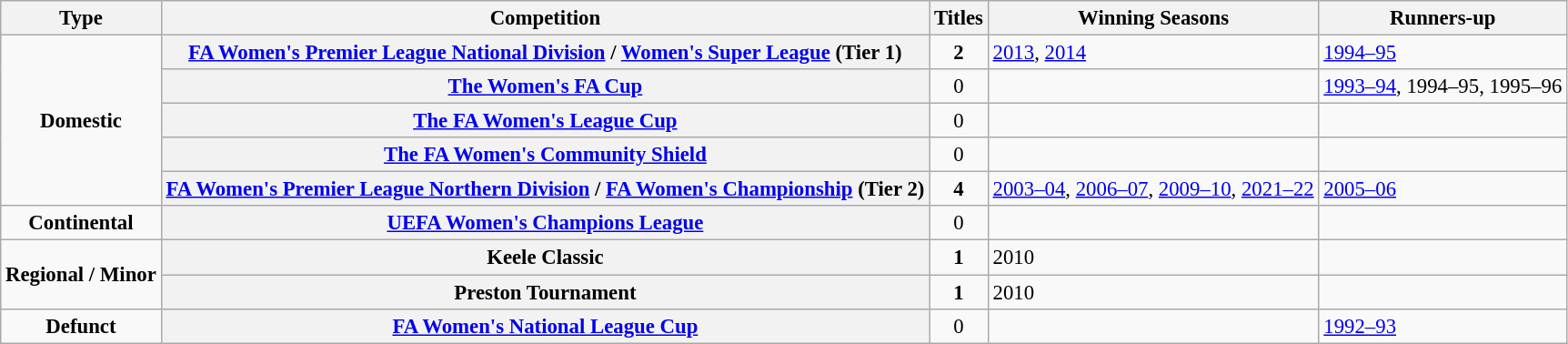<table class="wikitable plainrowheaders" style="font-size:95%; text-align:center;">
<tr>
<th style="width:5">Type</th>
<th style="width:5">Competition</th>
<th style="width:5">Titles</th>
<th style="width:5">Winning Seasons</th>
<th style="width:5">Runners-up</th>
</tr>
<tr>
<td rowspan="5"><strong>Domestic</strong></td>
<th scope=col><a href='#'>FA Women's Premier League National Division</a> / <a href='#'>Women's Super League</a> (Tier 1)</th>
<td><strong>2</strong></td>
<td align="left"><a href='#'>2013</a>, <a href='#'>2014</a></td>
<td align="left"><a href='#'>1994–95</a></td>
</tr>
<tr>
<th scope=col><a href='#'>The Women's FA Cup</a></th>
<td>0</td>
<td align="left"></td>
<td align="left"><a href='#'>1993–94</a>, 1994–95, 1995–96</td>
</tr>
<tr>
<th scope=col><a href='#'>The FA Women's League Cup</a></th>
<td>0</td>
<td align="left"></td>
<td align="left"></td>
</tr>
<tr>
<th scope=col><a href='#'>The FA Women's Community Shield</a></th>
<td>0</td>
<td align="left"></td>
<td align="left"></td>
</tr>
<tr>
<th scope=col><a href='#'>FA Women's Premier League Northern Division</a> / <a href='#'>FA Women's Championship</a> (Tier 2)</th>
<td><strong>4</strong></td>
<td align="left"><a href='#'>2003–04</a>, <a href='#'>2006–07</a>, <a href='#'>2009–10</a>, <a href='#'>2021–22</a></td>
<td align="left"><a href='#'>2005–06</a></td>
</tr>
<tr>
<td><strong>Continental</strong></td>
<th scope=col><a href='#'>UEFA Women's Champions League</a></th>
<td align="center">0</td>
<td align="left"></td>
<td align="left"></td>
</tr>
<tr>
<td rowspan="2"><strong>Regional / Minor</strong></td>
<th scope=col>Keele Classic</th>
<td><strong>1</strong></td>
<td align="left">2010</td>
<td align="left"></td>
</tr>
<tr>
<th scope=col>Preston Tournament</th>
<td><strong>1</strong></td>
<td align="left">2010</td>
<td align="left"></td>
</tr>
<tr>
<td rowspan="2"><strong>Defunct</strong></td>
<th scope=col><a href='#'>FA Women's National League Cup</a></th>
<td>0</td>
<td align="left"></td>
<td align="left"><a href='#'>1992–93</a></td>
</tr>
</table>
